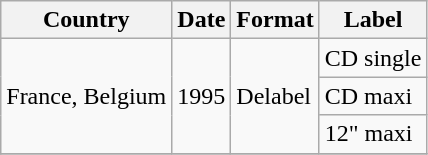<table class=wikitable>
<tr>
<th>Country</th>
<th>Date</th>
<th>Format</th>
<th>Label</th>
</tr>
<tr>
<td rowspan="3">France, Belgium</td>
<td rowspan="3">1995</td>
<td rowspan="3">Delabel</td>
<td>CD single</td>
</tr>
<tr>
<td>CD maxi</td>
</tr>
<tr>
<td>12" maxi</td>
</tr>
<tr>
</tr>
</table>
